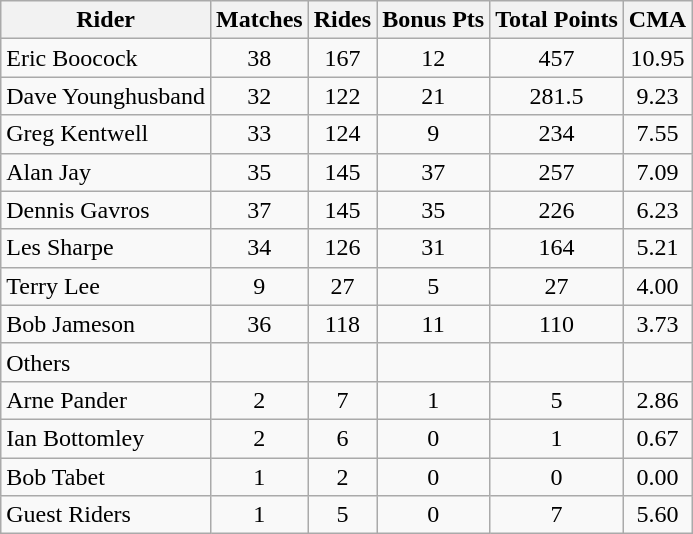<table class="wikitable">
<tr |align = "center" |>
<th>Rider</th>
<th>Matches</th>
<th>Rides</th>
<th>Bonus Pts</th>
<th>Total Points</th>
<th>CMA</th>
</tr>
<tr>
<td>Eric Boocock</td>
<td align = "center">38</td>
<td align = "center">167</td>
<td align = "center">12</td>
<td align = "center">457</td>
<td align = "center">10.95</td>
</tr>
<tr>
<td>Dave Younghusband</td>
<td align = "center">32</td>
<td align = "center">122</td>
<td align = "center">21</td>
<td align = "center">281.5</td>
<td align = "center">9.23</td>
</tr>
<tr>
<td>Greg Kentwell</td>
<td align = "center">33</td>
<td align = "center">124</td>
<td align = "center">9</td>
<td align = "center">234</td>
<td align = "center">7.55</td>
</tr>
<tr>
<td>Alan Jay</td>
<td align = "center">35</td>
<td align = "center">145</td>
<td align = "center">37</td>
<td align = "center">257</td>
<td align = "center">7.09</td>
</tr>
<tr>
<td>Dennis Gavros</td>
<td align = "center">37</td>
<td align = "center">145</td>
<td align = "center">35</td>
<td align = "center">226</td>
<td align = "center">6.23</td>
</tr>
<tr>
<td>Les Sharpe</td>
<td align = "center">34</td>
<td align = "center">126</td>
<td align = "center">31</td>
<td align = "center">164</td>
<td align = "center">5.21</td>
</tr>
<tr>
<td>Terry Lee</td>
<td align = "center">9</td>
<td align = "center">27</td>
<td align = "center">5</td>
<td align = "center">27</td>
<td align = "center">4.00</td>
</tr>
<tr>
<td>Bob Jameson</td>
<td align = "center">36</td>
<td align = "center">118</td>
<td align = "center">11</td>
<td align = "center">110</td>
<td align = "center">3.73</td>
</tr>
<tr>
<td>Others</td>
<td align = "center"></td>
<td align = "center"></td>
<td align = "center"></td>
<td align = "center"></td>
<td align = "center"></td>
</tr>
<tr>
<td>Arne Pander</td>
<td align = "center">2</td>
<td align = "center">7</td>
<td align = "center">1</td>
<td align = "center">5</td>
<td align = "center">2.86</td>
</tr>
<tr>
<td>Ian Bottomley</td>
<td align = "center">2</td>
<td align = "center">6</td>
<td align = "center">0</td>
<td align = "center">1</td>
<td align = "center">0.67</td>
</tr>
<tr>
<td>Bob Tabet</td>
<td align = "center">1</td>
<td align = "center">2</td>
<td align = "center">0</td>
<td align = "center">0</td>
<td align = "center">0.00</td>
</tr>
<tr>
<td>Guest Riders</td>
<td align = "center">1</td>
<td align = "center">5</td>
<td align = "center">0</td>
<td align = "center">7</td>
<td align = "center">5.60</td>
</tr>
</table>
